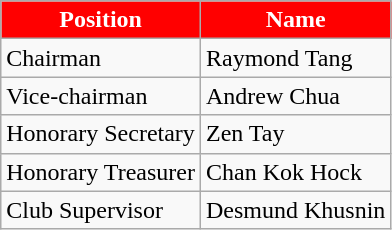<table class="wikitable">
<tr>
<th style="background:red; color:white; text-align:center;">Position</th>
<th style="background:red; color:white; text-align:center;">Name</th>
</tr>
<tr>
<td>Chairman</td>
<td>Raymond Tang</td>
</tr>
<tr>
<td>Vice-chairman</td>
<td>Andrew Chua</td>
</tr>
<tr>
<td>Honorary Secretary</td>
<td>Zen Tay</td>
</tr>
<tr>
<td>Honorary Treasurer</td>
<td>Chan Kok Hock</td>
</tr>
<tr>
<td>Club Supervisor</td>
<td>Desmund Khusnin</td>
</tr>
</table>
